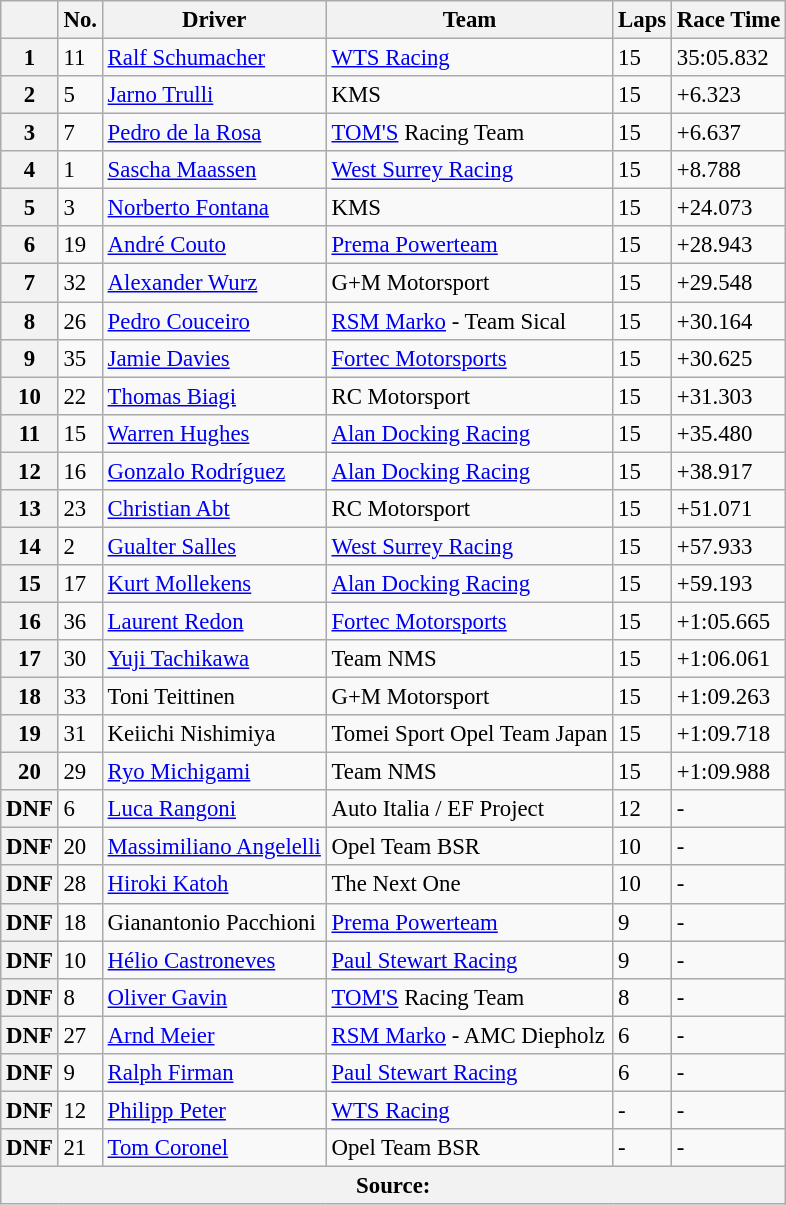<table class="wikitable" style="font-size: 95%;">
<tr>
<th></th>
<th>No.</th>
<th>Driver</th>
<th>Team</th>
<th>Laps</th>
<th>Race Time</th>
</tr>
<tr>
<th>1</th>
<td>11</td>
<td> <a href='#'>Ralf Schumacher</a></td>
<td><a href='#'>WTS Racing</a></td>
<td>15</td>
<td>35:05.832</td>
</tr>
<tr>
<th>2</th>
<td>5</td>
<td> <a href='#'>Jarno Trulli</a></td>
<td>KMS</td>
<td>15</td>
<td>+6.323</td>
</tr>
<tr>
<th>3</th>
<td>7</td>
<td> <a href='#'>Pedro de la Rosa</a></td>
<td><a href='#'>TOM'S</a> Racing Team</td>
<td>15</td>
<td>+6.637</td>
</tr>
<tr>
<th>4</th>
<td>1</td>
<td> <a href='#'>Sascha Maassen</a></td>
<td><a href='#'>West Surrey Racing</a></td>
<td>15</td>
<td>+8.788</td>
</tr>
<tr>
<th>5</th>
<td>3</td>
<td> <a href='#'>Norberto Fontana</a></td>
<td>KMS</td>
<td>15</td>
<td>+24.073</td>
</tr>
<tr>
<th>6</th>
<td>19</td>
<td> <a href='#'>André Couto</a></td>
<td><a href='#'>Prema Powerteam</a></td>
<td>15</td>
<td>+28.943</td>
</tr>
<tr>
<th>7</th>
<td>32</td>
<td> <a href='#'>Alexander Wurz</a></td>
<td>G+M Motorsport</td>
<td>15</td>
<td>+29.548</td>
</tr>
<tr>
<th>8</th>
<td>26</td>
<td> <a href='#'>Pedro Couceiro</a></td>
<td><a href='#'>RSM Marko</a> - Team Sical</td>
<td>15</td>
<td>+30.164</td>
</tr>
<tr>
<th>9</th>
<td>35</td>
<td> <a href='#'>Jamie Davies</a></td>
<td><a href='#'>Fortec Motorsports</a></td>
<td>15</td>
<td>+30.625</td>
</tr>
<tr>
<th>10</th>
<td>22</td>
<td> <a href='#'>Thomas Biagi</a></td>
<td>RC Motorsport</td>
<td>15</td>
<td>+31.303</td>
</tr>
<tr>
<th>11</th>
<td>15</td>
<td> <a href='#'>Warren Hughes</a></td>
<td><a href='#'>Alan Docking Racing</a></td>
<td>15</td>
<td>+35.480</td>
</tr>
<tr>
<th>12</th>
<td>16</td>
<td> <a href='#'>Gonzalo Rodríguez</a></td>
<td><a href='#'>Alan Docking Racing</a></td>
<td>15</td>
<td>+38.917</td>
</tr>
<tr>
<th>13</th>
<td>23</td>
<td> <a href='#'>Christian Abt</a></td>
<td>RC Motorsport</td>
<td>15</td>
<td>+51.071</td>
</tr>
<tr>
<th>14</th>
<td>2</td>
<td> <a href='#'>Gualter Salles</a></td>
<td><a href='#'>West Surrey Racing</a></td>
<td>15</td>
<td>+57.933</td>
</tr>
<tr>
<th>15</th>
<td>17</td>
<td> <a href='#'>Kurt Mollekens</a></td>
<td><a href='#'>Alan Docking Racing</a></td>
<td>15</td>
<td>+59.193</td>
</tr>
<tr>
<th>16</th>
<td>36</td>
<td> <a href='#'>Laurent Redon</a></td>
<td><a href='#'>Fortec Motorsports</a></td>
<td>15</td>
<td>+1:05.665</td>
</tr>
<tr>
<th>17</th>
<td>30</td>
<td> <a href='#'>Yuji Tachikawa</a></td>
<td>Team NMS</td>
<td>15</td>
<td>+1:06.061</td>
</tr>
<tr>
<th>18</th>
<td>33</td>
<td> Toni Teittinen</td>
<td>G+M Motorsport</td>
<td>15</td>
<td>+1:09.263</td>
</tr>
<tr>
<th>19</th>
<td>31</td>
<td> Keiichi Nishimiya</td>
<td>Tomei Sport Opel Team Japan</td>
<td>15</td>
<td>+1:09.718</td>
</tr>
<tr>
<th>20</th>
<td>29</td>
<td> <a href='#'>Ryo Michigami</a></td>
<td>Team NMS</td>
<td>15</td>
<td>+1:09.988</td>
</tr>
<tr>
<th>DNF</th>
<td>6</td>
<td> <a href='#'>Luca Rangoni</a></td>
<td>Auto Italia / EF Project</td>
<td>12</td>
<td>-</td>
</tr>
<tr>
<th>DNF</th>
<td>20</td>
<td> <a href='#'>Massimiliano Angelelli</a></td>
<td>Opel Team BSR</td>
<td>10</td>
<td>-</td>
</tr>
<tr>
<th>DNF</th>
<td>28</td>
<td> <a href='#'>Hiroki Katoh</a></td>
<td>The Next One</td>
<td>10</td>
<td>-</td>
</tr>
<tr>
<th>DNF</th>
<td>18</td>
<td> Gianantonio Pacchioni</td>
<td><a href='#'>Prema Powerteam</a></td>
<td>9</td>
<td>-</td>
</tr>
<tr>
<th>DNF</th>
<td>10</td>
<td> <a href='#'>Hélio Castroneves</a></td>
<td><a href='#'>Paul Stewart Racing</a></td>
<td>9</td>
<td>-</td>
</tr>
<tr>
<th>DNF</th>
<td>8</td>
<td> <a href='#'>Oliver Gavin</a></td>
<td><a href='#'>TOM'S</a> Racing Team</td>
<td>8</td>
<td>-</td>
</tr>
<tr>
<th>DNF</th>
<td>27</td>
<td> <a href='#'>Arnd Meier</a></td>
<td><a href='#'>RSM Marko</a> - AMC Diepholz</td>
<td>6</td>
<td>-</td>
</tr>
<tr>
<th>DNF</th>
<td>9</td>
<td> <a href='#'>Ralph Firman</a></td>
<td><a href='#'>Paul Stewart Racing</a></td>
<td>6</td>
<td>-</td>
</tr>
<tr>
<th>DNF</th>
<td>12</td>
<td> <a href='#'>Philipp Peter</a></td>
<td><a href='#'>WTS Racing</a></td>
<td>-</td>
<td>-</td>
</tr>
<tr>
<th>DNF</th>
<td>21</td>
<td> <a href='#'>Tom Coronel</a></td>
<td>Opel Team BSR</td>
<td>-</td>
<td>-</td>
</tr>
<tr>
<th colspan="6">Source:</th>
</tr>
</table>
